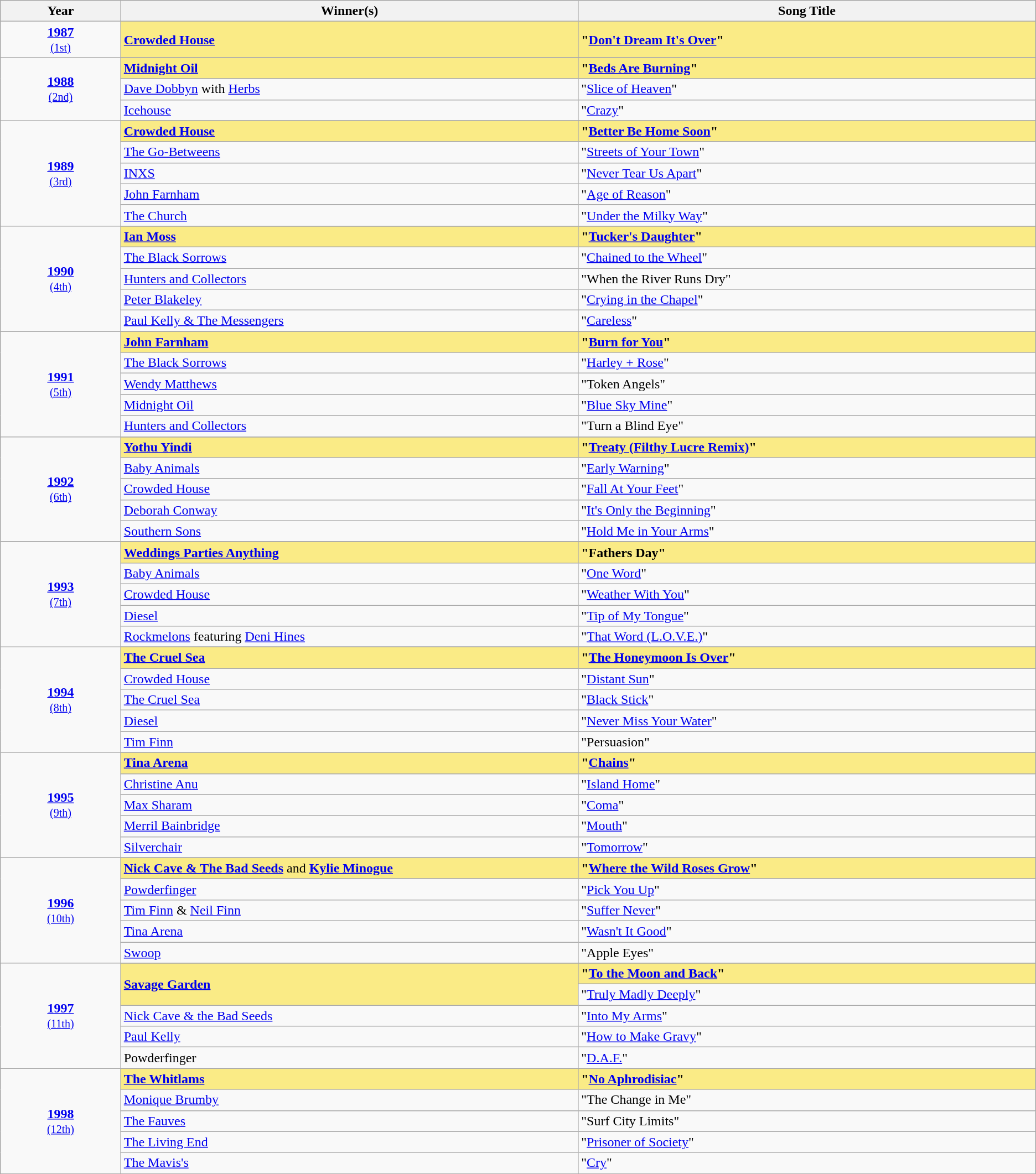<table class="sortable wikitable">
<tr>
<th width="5%">Year</th>
<th width="19%">Winner(s)</th>
<th width="19%">Song Title</th>
</tr>
<tr>
<td align="center"><strong><a href='#'>1987</a></strong><br><small><a href='#'>(1st)</a></small></td>
<td style="background:#FAEB86"><strong><a href='#'>Crowded House</a></strong></td>
<td style="background:#FAEB86"><strong>"<a href='#'>Don't Dream It's Over</a>"</strong></td>
</tr>
<tr>
<td rowspan="4" align="center"><strong><a href='#'>1988</a></strong><br><small><a href='#'>(2nd)</a></small></td>
</tr>
<tr style="background:#FAEB86">
<td><strong><a href='#'>Midnight Oil</a></strong></td>
<td><strong>"<a href='#'>Beds Are Burning</a>"</strong></td>
</tr>
<tr>
<td><a href='#'>Dave Dobbyn</a> with <a href='#'>Herbs</a></td>
<td>"<a href='#'>Slice of Heaven</a>"</td>
</tr>
<tr>
<td><a href='#'>Icehouse</a></td>
<td>"<a href='#'>Crazy</a>"</td>
</tr>
<tr>
<td rowspan="6" align="center"><strong><a href='#'>1989</a></strong><br><small><a href='#'>(3rd)</a></small></td>
</tr>
<tr style="background:#FAEB86">
<td><strong><a href='#'>Crowded House</a></strong></td>
<td><strong>"<a href='#'>Better Be Home Soon</a>"</strong></td>
</tr>
<tr>
<td><a href='#'>The Go-Betweens</a></td>
<td>"<a href='#'>Streets of Your Town</a>"</td>
</tr>
<tr>
<td><a href='#'>INXS</a></td>
<td>"<a href='#'>Never Tear Us Apart</a>"</td>
</tr>
<tr>
<td><a href='#'>John Farnham</a></td>
<td>"<a href='#'>Age of Reason</a>"</td>
</tr>
<tr>
<td><a href='#'>The Church</a></td>
<td>"<a href='#'>Under the Milky Way</a>"</td>
</tr>
<tr>
<td rowspan="6" align="center"><strong><a href='#'>1990</a></strong><br><small><a href='#'>(4th)</a></small></td>
</tr>
<tr style="background:#FAEB86">
<td><strong><a href='#'>Ian Moss</a></strong></td>
<td><strong>"<a href='#'>Tucker's Daughter</a>"</strong></td>
</tr>
<tr>
<td><a href='#'>The Black Sorrows</a></td>
<td>"<a href='#'>Chained to the Wheel</a>"</td>
</tr>
<tr>
<td><a href='#'>Hunters and Collectors</a></td>
<td>"When the River Runs Dry"</td>
</tr>
<tr>
<td><a href='#'>Peter Blakeley</a></td>
<td>"<a href='#'>Crying in the Chapel</a>"</td>
</tr>
<tr>
<td><a href='#'>Paul Kelly & The Messengers</a></td>
<td>"<a href='#'>Careless</a>"</td>
</tr>
<tr>
<td rowspan="6" align="center"><strong><a href='#'>1991</a></strong><br><small><a href='#'>(5th)</a></small></td>
</tr>
<tr style="background:#FAEB86">
<td><strong><a href='#'>John Farnham</a></strong></td>
<td><strong>"<a href='#'>Burn for You</a>"</strong></td>
</tr>
<tr>
<td><a href='#'>The Black Sorrows</a></td>
<td>"<a href='#'>Harley + Rose</a>"</td>
</tr>
<tr>
<td><a href='#'>Wendy Matthews</a></td>
<td>"Token Angels"</td>
</tr>
<tr>
<td><a href='#'>Midnight Oil</a></td>
<td>"<a href='#'>Blue Sky Mine</a>"</td>
</tr>
<tr>
<td><a href='#'>Hunters and Collectors</a></td>
<td>"Turn a Blind Eye"</td>
</tr>
<tr>
<td rowspan="6" align="center"><strong><a href='#'>1992</a></strong><br><small><a href='#'>(6th)</a></small></td>
</tr>
<tr style="background:#FAEB86">
<td><strong><a href='#'>Yothu Yindi</a></strong></td>
<td><strong>"<a href='#'>Treaty (Filthy Lucre Remix)</a>"</strong></td>
</tr>
<tr>
<td><a href='#'>Baby Animals</a></td>
<td>"<a href='#'>Early Warning</a>"</td>
</tr>
<tr>
<td><a href='#'>Crowded House</a></td>
<td>"<a href='#'>Fall At Your Feet</a>"</td>
</tr>
<tr>
<td><a href='#'>Deborah Conway</a></td>
<td>"<a href='#'>It's Only the Beginning</a>"</td>
</tr>
<tr>
<td><a href='#'>Southern Sons</a></td>
<td>"<a href='#'>Hold Me in Your Arms</a>"</td>
</tr>
<tr>
<td rowspan="6" align="center"><strong><a href='#'>1993</a></strong><br><small><a href='#'>(7th)</a></small></td>
</tr>
<tr style="background:#FAEB86">
<td><strong><a href='#'>Weddings Parties Anything</a></strong></td>
<td><strong>"Fathers Day"</strong></td>
</tr>
<tr>
<td><a href='#'>Baby Animals</a></td>
<td>"<a href='#'>One Word</a>"</td>
</tr>
<tr>
<td><a href='#'>Crowded House</a></td>
<td>"<a href='#'>Weather With You</a>"</td>
</tr>
<tr>
<td><a href='#'>Diesel</a></td>
<td>"<a href='#'>Tip of My Tongue</a>"</td>
</tr>
<tr>
<td><a href='#'>Rockmelons</a> featuring <a href='#'>Deni Hines</a></td>
<td>"<a href='#'>That Word (L.O.V.E.)</a>"</td>
</tr>
<tr>
<td rowspan="6" align="center"><strong><a href='#'>1994</a></strong><br><small><a href='#'>(8th)</a></small></td>
</tr>
<tr style="background:#FAEB86">
<td><strong><a href='#'>The Cruel Sea</a></strong></td>
<td><strong>"<a href='#'>The Honeymoon Is Over</a>"</strong></td>
</tr>
<tr>
<td><a href='#'>Crowded House</a></td>
<td>"<a href='#'>Distant Sun</a>"</td>
</tr>
<tr>
<td><a href='#'>The Cruel Sea</a></td>
<td>"<a href='#'>Black Stick</a>"</td>
</tr>
<tr>
<td><a href='#'>Diesel</a></td>
<td>"<a href='#'>Never Miss Your Water</a>"</td>
</tr>
<tr>
<td><a href='#'>Tim Finn</a></td>
<td>"Persuasion"</td>
</tr>
<tr>
<td rowspan="6" align="center"><strong><a href='#'>1995</a></strong><br><small><a href='#'>(9th)</a></small></td>
</tr>
<tr style="background:#FAEB86">
<td><strong><a href='#'>Tina Arena</a></strong></td>
<td><strong>"<a href='#'>Chains</a>"</strong></td>
</tr>
<tr>
<td><a href='#'>Christine Anu</a></td>
<td>"<a href='#'>Island Home</a>"</td>
</tr>
<tr>
<td><a href='#'>Max Sharam</a></td>
<td>"<a href='#'>Coma</a>"</td>
</tr>
<tr>
<td><a href='#'>Merril Bainbridge</a></td>
<td>"<a href='#'>Mouth</a>"</td>
</tr>
<tr>
<td><a href='#'>Silverchair</a></td>
<td>"<a href='#'>Tomorrow</a>"</td>
</tr>
<tr>
<td rowspan="6" align="center"><strong><a href='#'>1996</a></strong><br><small><a href='#'>(10th)</a></small></td>
</tr>
<tr style="background:#FAEB86">
<td><strong><a href='#'>Nick Cave & The Bad Seeds</a></strong> and <strong><a href='#'>Kylie Minogue</a></strong></td>
<td><strong>"<a href='#'>Where the Wild Roses Grow</a>"</strong></td>
</tr>
<tr>
<td><a href='#'>Powderfinger</a></td>
<td>"<a href='#'>Pick You Up</a>"</td>
</tr>
<tr>
<td><a href='#'>Tim Finn</a> & <a href='#'>Neil Finn</a></td>
<td>"<a href='#'>Suffer Never</a>"</td>
</tr>
<tr>
<td><a href='#'>Tina Arena</a></td>
<td>"<a href='#'>Wasn't It Good</a>"</td>
</tr>
<tr>
<td><a href='#'>Swoop</a></td>
<td>"Apple Eyes"</td>
</tr>
<tr>
<td rowspan="6" align="center"><strong><a href='#'>1997</a></strong><br><small><a href='#'>(11th)</a></small></td>
</tr>
<tr style="background:#FAEB86">
<td rowspan="2"><strong><a href='#'>Savage Garden</a></strong></td>
<td><strong>"<a href='#'>To the Moon and Back</a>"</strong></td>
</tr>
<tr>
<td>"<a href='#'>Truly Madly Deeply</a>"</td>
</tr>
<tr>
<td><a href='#'>Nick Cave & the Bad Seeds</a></td>
<td>"<a href='#'>Into My Arms</a>"</td>
</tr>
<tr>
<td><a href='#'>Paul Kelly</a></td>
<td>"<a href='#'>How to Make Gravy</a>"</td>
</tr>
<tr>
<td>Powderfinger</td>
<td>"<a href='#'>D.A.F.</a>"</td>
</tr>
<tr>
<td rowspan="6" align="center"><strong><a href='#'>1998</a></strong><br><small><a href='#'>(12th)</a></small></td>
</tr>
<tr style="background:#FAEB86">
<td><strong><a href='#'>The Whitlams</a></strong></td>
<td><strong>"<a href='#'>No Aphrodisiac</a>"</strong></td>
</tr>
<tr>
<td><a href='#'>Monique Brumby</a></td>
<td>"The Change in Me"</td>
</tr>
<tr>
<td><a href='#'>The Fauves</a></td>
<td>"Surf City Limits"</td>
</tr>
<tr>
<td><a href='#'>The Living End</a></td>
<td>"<a href='#'>Prisoner of Society</a>"</td>
</tr>
<tr>
<td><a href='#'>The Mavis's</a></td>
<td>"<a href='#'>Cry</a>"</td>
</tr>
<tr>
</tr>
</table>
